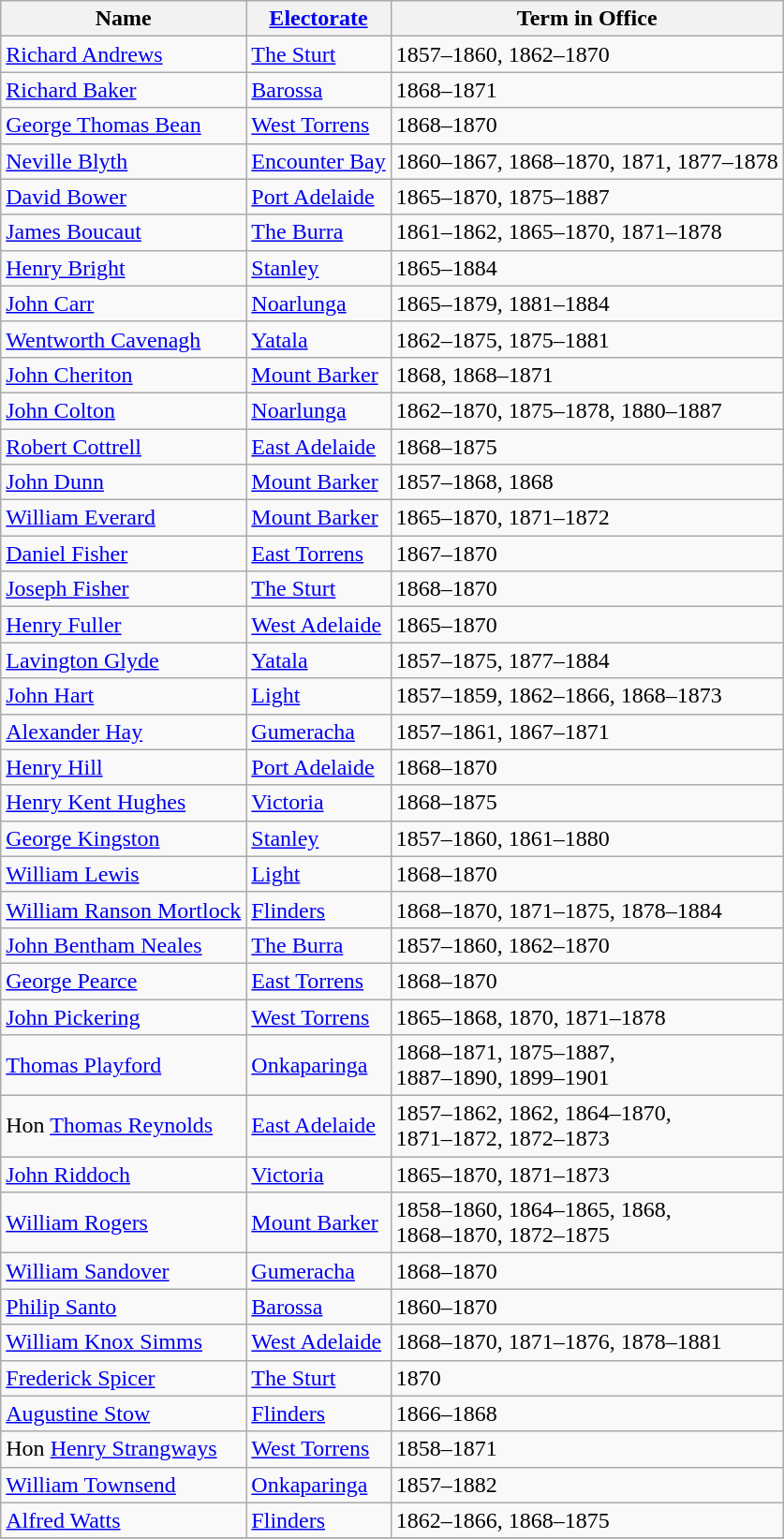<table class="wikitable sortable">
<tr>
<th><strong>Name</strong></th>
<th><strong><a href='#'>Electorate</a></strong></th>
<th><strong>Term in Office</strong></th>
</tr>
<tr>
<td><a href='#'>Richard Andrews</a> </td>
<td><a href='#'>The Sturt</a></td>
<td>1857–1860, 1862–1870</td>
</tr>
<tr>
<td><a href='#'>Richard Baker</a></td>
<td><a href='#'>Barossa</a></td>
<td>1868–1871</td>
</tr>
<tr>
<td><a href='#'>George Thomas Bean</a> </td>
<td><a href='#'>West Torrens</a></td>
<td>1868–1870</td>
</tr>
<tr>
<td><a href='#'>Neville Blyth</a></td>
<td><a href='#'>Encounter Bay</a></td>
<td>1860–1867, 1868–1870, 1871, 1877–1878</td>
</tr>
<tr>
<td><a href='#'>David Bower</a></td>
<td><a href='#'>Port Adelaide</a></td>
<td>1865–1870, 1875–1887</td>
</tr>
<tr>
<td><a href='#'>James Boucaut</a></td>
<td><a href='#'>The Burra</a></td>
<td>1861–1862, 1865–1870, 1871–1878</td>
</tr>
<tr>
<td><a href='#'>Henry Bright</a></td>
<td><a href='#'>Stanley</a></td>
<td>1865–1884</td>
</tr>
<tr>
<td><a href='#'>John Carr</a></td>
<td><a href='#'>Noarlunga</a></td>
<td>1865–1879, 1881–1884</td>
</tr>
<tr>
<td><a href='#'>Wentworth Cavenagh</a></td>
<td><a href='#'>Yatala</a></td>
<td>1862–1875, 1875–1881</td>
</tr>
<tr>
<td><a href='#'>John Cheriton</a> </td>
<td><a href='#'>Mount Barker</a></td>
<td>1868, 1868–1871</td>
</tr>
<tr>
<td><a href='#'>John Colton</a></td>
<td><a href='#'>Noarlunga</a></td>
<td>1862–1870, 1875–1878, 1880–1887</td>
</tr>
<tr>
<td><a href='#'>Robert Cottrell</a></td>
<td><a href='#'>East Adelaide</a></td>
<td>1868–1875</td>
</tr>
<tr>
<td><a href='#'>John Dunn</a> </td>
<td><a href='#'>Mount Barker</a></td>
<td>1857–1868, 1868</td>
</tr>
<tr>
<td><a href='#'>William Everard</a></td>
<td><a href='#'>Mount Barker</a></td>
<td>1865–1870, 1871–1872</td>
</tr>
<tr>
<td><a href='#'>Daniel Fisher</a></td>
<td><a href='#'>East Torrens</a></td>
<td>1867–1870</td>
</tr>
<tr>
<td><a href='#'>Joseph Fisher</a></td>
<td><a href='#'>The Sturt</a></td>
<td>1868–1870</td>
</tr>
<tr>
<td><a href='#'>Henry Fuller</a></td>
<td><a href='#'>West Adelaide</a></td>
<td>1865–1870</td>
</tr>
<tr>
<td><a href='#'>Lavington Glyde</a></td>
<td><a href='#'>Yatala</a></td>
<td>1857–1875, 1877–1884</td>
</tr>
<tr>
<td><a href='#'>John Hart</a></td>
<td><a href='#'>Light</a></td>
<td>1857–1859, 1862–1866, 1868–1873</td>
</tr>
<tr>
<td><a href='#'>Alexander Hay</a></td>
<td><a href='#'>Gumeracha</a></td>
<td>1857–1861, 1867–1871</td>
</tr>
<tr>
<td><a href='#'>Henry Hill</a></td>
<td><a href='#'>Port Adelaide</a></td>
<td>1868–1870</td>
</tr>
<tr>
<td><a href='#'>Henry Kent Hughes</a></td>
<td><a href='#'>Victoria</a></td>
<td>1868–1875</td>
</tr>
<tr>
<td><a href='#'>George Kingston</a></td>
<td><a href='#'>Stanley</a></td>
<td>1857–1860, 1861–1880</td>
</tr>
<tr>
<td><a href='#'>William Lewis</a></td>
<td><a href='#'>Light</a></td>
<td>1868–1870</td>
</tr>
<tr>
<td><a href='#'>William Ranson Mortlock</a></td>
<td><a href='#'>Flinders</a></td>
<td>1868–1870, 1871–1875, 1878–1884</td>
</tr>
<tr>
<td><a href='#'>John Bentham Neales</a></td>
<td><a href='#'>The Burra</a></td>
<td>1857–1860, 1862–1870</td>
</tr>
<tr>
<td><a href='#'>George Pearce</a></td>
<td><a href='#'>East Torrens</a></td>
<td>1868–1870</td>
</tr>
<tr>
<td><a href='#'>John Pickering</a> </td>
<td><a href='#'>West Torrens</a></td>
<td>1865–1868, 1870, 1871–1878</td>
</tr>
<tr>
<td><a href='#'>Thomas Playford</a></td>
<td><a href='#'>Onkaparinga</a></td>
<td>1868–1871, 1875–1887,<br>1887–1890, 1899–1901</td>
</tr>
<tr>
<td>Hon <a href='#'>Thomas Reynolds</a></td>
<td><a href='#'>East Adelaide</a></td>
<td>1857–1862, 1862, 1864–1870,<br> 1871–1872, 1872–1873</td>
</tr>
<tr>
<td><a href='#'>John Riddoch</a></td>
<td><a href='#'>Victoria</a></td>
<td>1865–1870, 1871–1873</td>
</tr>
<tr>
<td><a href='#'>William Rogers</a> </td>
<td><a href='#'>Mount Barker</a></td>
<td>1858–1860, 1864–1865, 1868,<br> 1868–1870, 1872–1875</td>
</tr>
<tr>
<td><a href='#'>William Sandover</a></td>
<td><a href='#'>Gumeracha</a></td>
<td>1868–1870</td>
</tr>
<tr>
<td><a href='#'>Philip Santo</a></td>
<td><a href='#'>Barossa</a></td>
<td>1860–1870</td>
</tr>
<tr>
<td><a href='#'>William Knox Simms</a></td>
<td><a href='#'>West Adelaide</a></td>
<td>1868–1870, 1871–1876, 1878–1881</td>
</tr>
<tr>
<td><a href='#'>Frederick Spicer</a> </td>
<td><a href='#'>The Sturt</a></td>
<td>1870</td>
</tr>
<tr>
<td><a href='#'>Augustine Stow</a></td>
<td><a href='#'>Flinders</a></td>
<td>1866–1868</td>
</tr>
<tr>
<td>Hon <a href='#'>Henry Strangways</a></td>
<td><a href='#'>West Torrens</a></td>
<td>1858–1871</td>
</tr>
<tr>
<td><a href='#'>William Townsend</a></td>
<td><a href='#'>Onkaparinga</a></td>
<td>1857–1882</td>
</tr>
<tr>
<td><a href='#'>Alfred Watts</a></td>
<td><a href='#'>Flinders</a></td>
<td>1862–1866, 1868–1875</td>
</tr>
<tr>
</tr>
</table>
